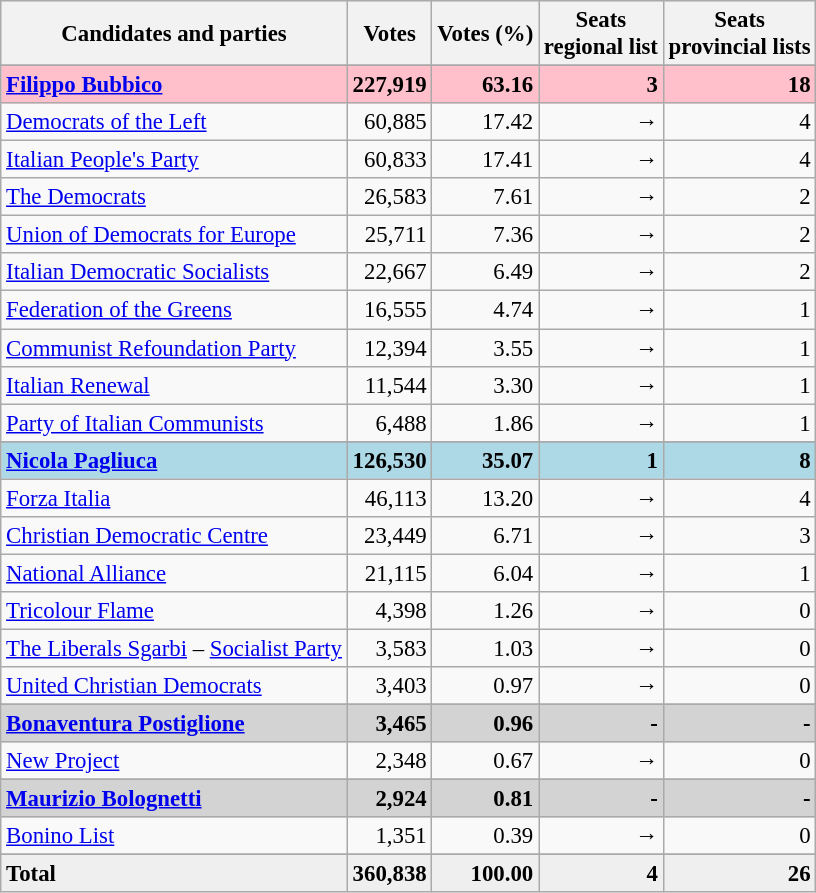<table class="wikitable" style="font-size:95%">
<tr bgcolor="EFEFEF">
<th>Candidates and parties</th>
<th>Votes</th>
<th>Votes (%)</th>
<th>Seats<br>regional list</th>
<th>Seats<br>provincial lists</th>
</tr>
<tr>
</tr>
<tr bgcolor="pink">
<td><strong><a href='#'>Filippo Bubbico</a></strong></td>
<td align=right><strong>227,919</strong></td>
<td align=right><strong>63.16</strong></td>
<td align=right><strong>3</strong></td>
<td align=right><strong>18</strong></td>
</tr>
<tr>
<td><a href='#'>Democrats of the Left</a></td>
<td align=right>60,885</td>
<td align=right>17.42</td>
<td align=right>→</td>
<td align=right>4</td>
</tr>
<tr>
<td><a href='#'>Italian People's Party</a></td>
<td align=right>60,833</td>
<td align=right>17.41</td>
<td align=right>→</td>
<td align=right>4</td>
</tr>
<tr>
<td><a href='#'>The Democrats</a></td>
<td align=right>26,583</td>
<td align=right>7.61</td>
<td align=right>→</td>
<td align=right>2</td>
</tr>
<tr>
<td><a href='#'>Union of Democrats for Europe</a></td>
<td align=right>25,711</td>
<td align=right>7.36</td>
<td align=right>→</td>
<td align=right>2</td>
</tr>
<tr>
<td><a href='#'>Italian Democratic Socialists</a></td>
<td align=right>22,667</td>
<td align=right>6.49</td>
<td align=right>→</td>
<td align=right>2</td>
</tr>
<tr>
<td><a href='#'>Federation of the Greens</a></td>
<td align=right>16,555</td>
<td align=right>4.74</td>
<td align=right>→</td>
<td align=right>1</td>
</tr>
<tr>
<td><a href='#'>Communist Refoundation Party</a></td>
<td align=right>12,394</td>
<td align=right>3.55</td>
<td align=right>→</td>
<td align=right>1</td>
</tr>
<tr>
<td><a href='#'>Italian Renewal</a></td>
<td align=right>11,544</td>
<td align=right>3.30</td>
<td align=right>→</td>
<td align=right>1</td>
</tr>
<tr>
<td><a href='#'>Party of Italian Communists</a></td>
<td align=right>6,488</td>
<td align=right>1.86</td>
<td align=right>→</td>
<td align=right>1</td>
</tr>
<tr>
</tr>
<tr bgcolor="lightblue">
<td><strong><a href='#'>Nicola Pagliuca</a></strong></td>
<td align=right><strong>126,530</strong></td>
<td align=right><strong>35.07</strong></td>
<td align=right><strong>1</strong></td>
<td align=right><strong>8</strong></td>
</tr>
<tr>
<td><a href='#'>Forza Italia</a></td>
<td align=right>46,113</td>
<td align=right>13.20</td>
<td align=right>→</td>
<td align=right>4</td>
</tr>
<tr>
<td><a href='#'>Christian Democratic Centre</a></td>
<td align=right>23,449</td>
<td align=right>6.71</td>
<td align=right>→</td>
<td align=right>3</td>
</tr>
<tr>
<td><a href='#'>National Alliance</a></td>
<td align=right>21,115</td>
<td align=right>6.04</td>
<td align=right>→</td>
<td align=right>1</td>
</tr>
<tr>
<td><a href='#'>Tricolour Flame</a></td>
<td align=right>4,398</td>
<td align=right>1.26</td>
<td align=right>→</td>
<td align=right>0</td>
</tr>
<tr>
<td><a href='#'>The Liberals Sgarbi</a> – <a href='#'>Socialist Party</a></td>
<td align=right>3,583</td>
<td align=right>1.03</td>
<td align=right>→</td>
<td align=right>0</td>
</tr>
<tr>
<td><a href='#'>United Christian Democrats</a></td>
<td align=right>3,403</td>
<td align=right>0.97</td>
<td align=right>→</td>
<td align=right>0</td>
</tr>
<tr>
</tr>
<tr bgcolor="lightgrey">
<td><strong><a href='#'>Bonaventura Postiglione</a></strong></td>
<td align=right><strong>3,465</strong></td>
<td align=right><strong>0.96</strong></td>
<td align=right><strong>-</strong></td>
<td align=right><strong>-</strong></td>
</tr>
<tr>
<td><a href='#'>New Project</a></td>
<td align=right>2,348</td>
<td align=right>0.67</td>
<td align=right>→</td>
<td align=right>0</td>
</tr>
<tr>
</tr>
<tr bgcolor="lightgrey">
<td><strong><a href='#'>Maurizio Bolognetti</a></strong></td>
<td align=right><strong>2,924</strong></td>
<td align=right><strong>0.81</strong></td>
<td align=right><strong>-</strong></td>
<td align=right><strong>-</strong></td>
</tr>
<tr>
<td><a href='#'>Bonino List</a></td>
<td align=right>1,351</td>
<td align=right>0.39</td>
<td align=right>→</td>
<td align=right>0</td>
</tr>
<tr>
</tr>
<tr bgcolor="EFEFEF">
<td><strong>Total</strong></td>
<td align=right><strong>360,838</strong></td>
<td align=right><strong>100.00</strong></td>
<td align=right><strong>4</strong></td>
<td align=right><strong>26</strong></td>
</tr>
</table>
